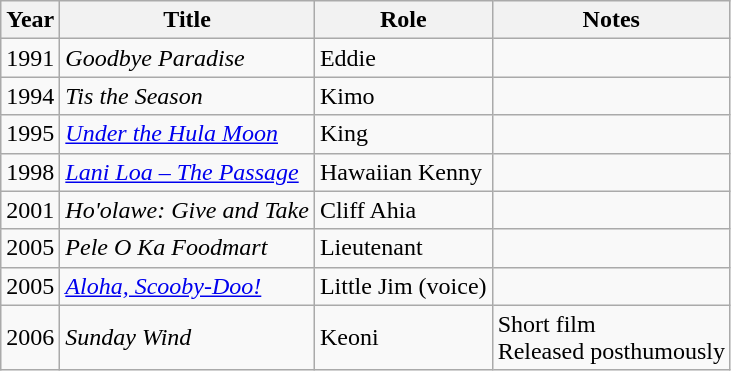<table class="wikitable sortable">
<tr>
<th>Year</th>
<th>Title</th>
<th>Role</th>
<th>Notes</th>
</tr>
<tr>
<td>1991</td>
<td><em>Goodbye Paradise</em></td>
<td>Eddie</td>
<td></td>
</tr>
<tr>
<td>1994</td>
<td><em>Tis the Season</em></td>
<td>Kimo</td>
<td></td>
</tr>
<tr>
<td>1995</td>
<td><em><a href='#'>Under the Hula Moon</a></em></td>
<td>King</td>
<td></td>
</tr>
<tr>
<td>1998</td>
<td><em><a href='#'>Lani Loa – The Passage</a></em></td>
<td>Hawaiian Kenny</td>
<td></td>
</tr>
<tr>
<td>2001</td>
<td><em>Ho'olawe: Give and Take</em></td>
<td>Cliff Ahia</td>
<td></td>
</tr>
<tr>
<td>2005</td>
<td><em>Pele O Ka Foodmart</em></td>
<td>Lieutenant</td>
<td></td>
</tr>
<tr>
<td>2005</td>
<td><em><a href='#'>Aloha, Scooby-Doo!</a></em></td>
<td>Little Jim (voice)</td>
<td></td>
</tr>
<tr>
<td>2006</td>
<td><em>Sunday Wind</em></td>
<td>Keoni</td>
<td>Short film<br>Released posthumously</td>
</tr>
</table>
